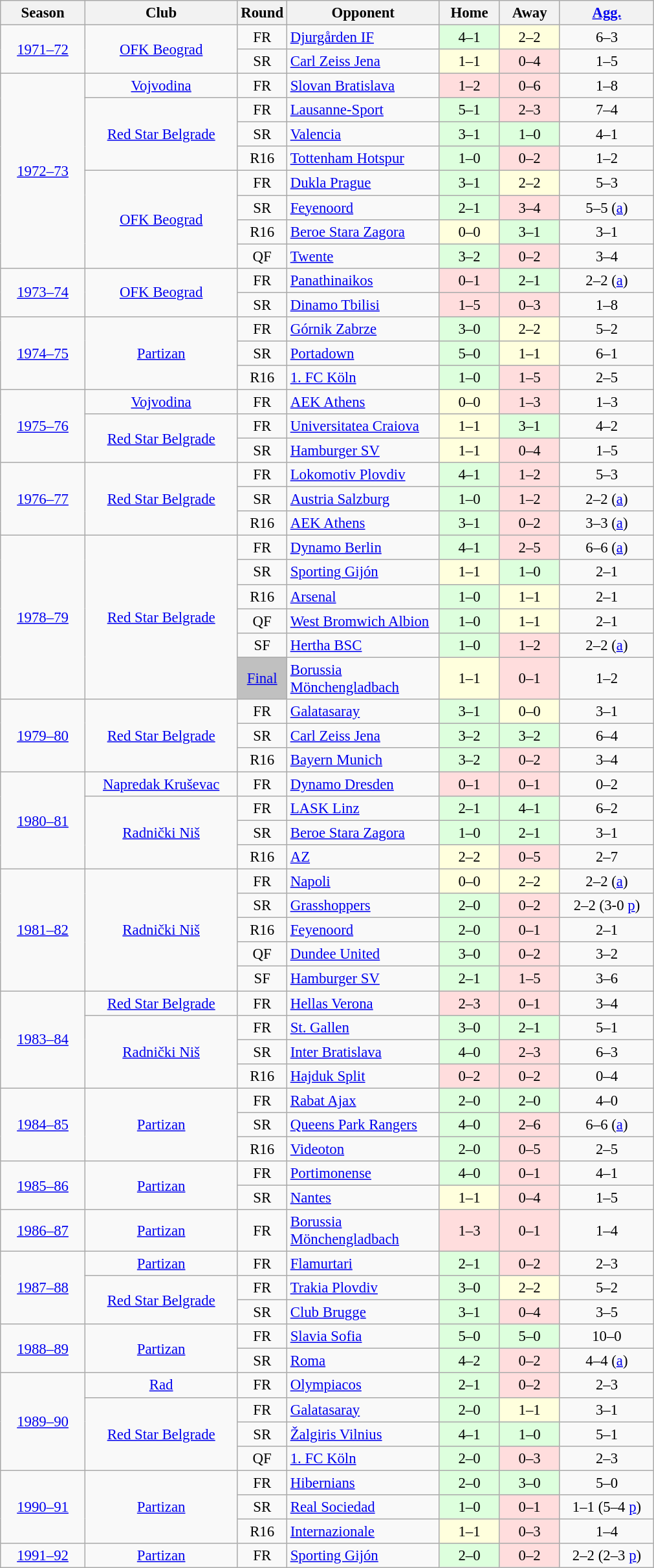<table class="wikitable" style="font-size:95%; text-align: center;">
<tr>
<th width="80">Season</th>
<th width="150">Club</th>
<th width="30">Round</th>
<th width="150">Opponent</th>
<th width="55">Home</th>
<th width="55">Away</th>
<th width="90"><a href='#'>Agg.</a></th>
</tr>
<tr>
<td rowspan=2><a href='#'>1971–72</a></td>
<td rowspan=2><a href='#'>OFK Beograd</a></td>
<td>FR</td>
<td align="left"> <a href='#'>Djurgården IF</a></td>
<td bgcolor="#ddffdd">4–1</td>
<td bgcolor="#ffffdd">2–2</td>
<td>6–3</td>
</tr>
<tr>
<td>SR</td>
<td align="left"> <a href='#'>Carl Zeiss Jena</a></td>
<td bgcolor="#ffffdd">1–1</td>
<td bgcolor="#ffdddd">0–4</td>
<td>1–5</td>
</tr>
<tr>
<td rowspan=8><a href='#'>1972–73</a></td>
<td><a href='#'>Vojvodina</a></td>
<td>FR</td>
<td align="left"> <a href='#'>Slovan Bratislava</a></td>
<td bgcolor="#ffdddd">1–2</td>
<td bgcolor="#ffdddd">0–6</td>
<td>1–8</td>
</tr>
<tr>
<td rowspan=3><a href='#'>Red Star Belgrade</a></td>
<td>FR</td>
<td align="left"> <a href='#'>Lausanne-Sport</a></td>
<td bgcolor="#ddffdd">5–1</td>
<td bgcolor="#ffdddd">2–3</td>
<td>7–4</td>
</tr>
<tr>
<td>SR</td>
<td align="left"> <a href='#'>Valencia</a></td>
<td bgcolor="#ddffdd">3–1</td>
<td bgcolor="#ddffdd">1–0</td>
<td>4–1</td>
</tr>
<tr>
<td>R16</td>
<td align="left"> <a href='#'>Tottenham Hotspur</a></td>
<td bgcolor="#ddffdd">1–0</td>
<td bgcolor="#ffdddd">0–2</td>
<td>1–2</td>
</tr>
<tr>
<td rowspan=4><a href='#'>OFK Beograd</a></td>
<td>FR</td>
<td align="left"> <a href='#'>Dukla Prague</a></td>
<td bgcolor="#ddffdd">3–1</td>
<td bgcolor="#ffffdd">2–2</td>
<td>5–3</td>
</tr>
<tr>
<td>SR</td>
<td align="left"> <a href='#'>Feyenoord</a></td>
<td bgcolor="#ddffdd">2–1</td>
<td bgcolor="#ffdddd">3–4</td>
<td>5–5 (<a href='#'>a</a>)</td>
</tr>
<tr>
<td>R16</td>
<td align="left"> <a href='#'>Beroe Stara Zagora</a></td>
<td bgcolor="#ffffdd">0–0</td>
<td bgcolor="#ddffdd">3–1</td>
<td>3–1</td>
</tr>
<tr>
<td>QF</td>
<td align="left"> <a href='#'>Twente</a></td>
<td bgcolor="#ddffdd">3–2</td>
<td bgcolor="#ffdddd">0–2</td>
<td>3–4</td>
</tr>
<tr>
<td rowspan=2><a href='#'>1973–74</a></td>
<td rowspan=2><a href='#'>OFK Beograd</a></td>
<td>FR</td>
<td align="left"> <a href='#'>Panathinaikos</a></td>
<td bgcolor="#ffdddd">0–1</td>
<td bgcolor="#ddffdd">2–1</td>
<td>2–2 (<a href='#'>a</a>)</td>
</tr>
<tr>
<td>SR</td>
<td align="left"> <a href='#'>Dinamo Tbilisi</a></td>
<td bgcolor="#ffdddd">1–5</td>
<td bgcolor="#ffdddd">0–3</td>
<td>1–8</td>
</tr>
<tr>
<td rowspan=3><a href='#'>1974–75</a></td>
<td rowspan=3><a href='#'>Partizan</a></td>
<td>FR</td>
<td align="left"> <a href='#'>Górnik Zabrze</a></td>
<td bgcolor="#ddffdd">3–0</td>
<td bgcolor="#ffffdd">2–2</td>
<td>5–2</td>
</tr>
<tr>
<td>SR</td>
<td align="left"> <a href='#'>Portadown</a></td>
<td bgcolor="#ddffdd">5–0</td>
<td bgcolor="#ffffdd">1–1</td>
<td>6–1</td>
</tr>
<tr>
<td>R16</td>
<td align="left"> <a href='#'>1. FC Köln</a></td>
<td bgcolor="#ddffdd">1–0</td>
<td bgcolor="#ffdddd">1–5</td>
<td>2–5</td>
</tr>
<tr>
<td rowspan=3><a href='#'>1975–76</a></td>
<td><a href='#'>Vojvodina</a></td>
<td>FR</td>
<td align="left"> <a href='#'>AEK Athens</a></td>
<td bgcolor="#ffffdd">0–0</td>
<td bgcolor="#ffdddd">1–3</td>
<td>1–3</td>
</tr>
<tr>
<td rowspan=2><a href='#'>Red Star Belgrade</a></td>
<td>FR</td>
<td align="left"> <a href='#'>Universitatea Craiova</a></td>
<td bgcolor="#ffffdd">1–1</td>
<td bgcolor="#ddffdd">3–1</td>
<td>4–2</td>
</tr>
<tr>
<td>SR</td>
<td align="left"> <a href='#'>Hamburger SV</a></td>
<td bgcolor="#ffffdd">1–1</td>
<td bgcolor="#ffdddd">0–4</td>
<td>1–5</td>
</tr>
<tr>
<td rowspan=3><a href='#'>1976–77</a></td>
<td rowspan=3><a href='#'>Red Star Belgrade</a></td>
<td>FR</td>
<td align="left"> <a href='#'>Lokomotiv Plovdiv</a></td>
<td bgcolor="#ddffdd">4–1</td>
<td bgcolor="#ffdddd">1–2</td>
<td>5–3</td>
</tr>
<tr>
<td>SR</td>
<td align="left"> <a href='#'>Austria Salzburg</a></td>
<td bgcolor="#ddffdd">1–0</td>
<td bgcolor="#ffdddd">1–2</td>
<td>2–2 (<a href='#'>a</a>)</td>
</tr>
<tr>
<td>R16</td>
<td align="left"> <a href='#'>AEK Athens</a></td>
<td bgcolor="#ddffdd">3–1</td>
<td bgcolor="#ffdddd">0–2</td>
<td>3–3 (<a href='#'>a</a>)</td>
</tr>
<tr>
<td rowspan=6><a href='#'>1978–79</a></td>
<td rowspan=6><a href='#'>Red Star Belgrade</a></td>
<td>FR</td>
<td align="left"> <a href='#'>Dynamo Berlin</a></td>
<td bgcolor="#ddffdd">4–1</td>
<td bgcolor="#ffdddd">2–5</td>
<td>6–6 (<a href='#'>a</a>)</td>
</tr>
<tr>
<td>SR</td>
<td align="left"> <a href='#'>Sporting Gijón</a></td>
<td bgcolor="#ffffdd">1–1</td>
<td bgcolor="#ddffdd">1–0</td>
<td>2–1</td>
</tr>
<tr>
<td>R16</td>
<td align="left"> <a href='#'>Arsenal</a></td>
<td bgcolor="#ddffdd">1–0</td>
<td bgcolor="#ffffdd">1–1</td>
<td>2–1</td>
</tr>
<tr>
<td>QF</td>
<td align="left"> <a href='#'>West Bromwich Albion</a></td>
<td bgcolor="#ddffdd">1–0</td>
<td bgcolor="#ffffdd">1–1</td>
<td>2–1</td>
</tr>
<tr>
<td>SF</td>
<td align="left"> <a href='#'>Hertha BSC</a></td>
<td bgcolor="#ddffdd">1–0</td>
<td bgcolor="#ffdddd">1–2</td>
<td>2–2 (<a href='#'>a</a>)</td>
</tr>
<tr>
<td style="text-align:center; background:silver"><a href='#'>Final</a></td>
<td align="left"> <a href='#'>Borussia Mönchengladbach</a></td>
<td bgcolor="#ffffdd">1–1</td>
<td bgcolor="#ffdddd">0–1</td>
<td>1–2</td>
</tr>
<tr>
<td rowspan=3><a href='#'>1979–80</a></td>
<td rowspan=3><a href='#'>Red Star Belgrade</a></td>
<td>FR</td>
<td align="left"> <a href='#'>Galatasaray</a></td>
<td bgcolor="#ddffdd">3–1</td>
<td bgcolor="#ffffdd">0–0</td>
<td>3–1</td>
</tr>
<tr>
<td>SR</td>
<td align="left"> <a href='#'>Carl Zeiss Jena</a></td>
<td bgcolor="#ddffdd">3–2</td>
<td bgcolor="#ddffdd">3–2</td>
<td>6–4</td>
</tr>
<tr>
<td>R16</td>
<td align="left"> <a href='#'>Bayern Munich</a></td>
<td bgcolor="#ddffdd">3–2</td>
<td bgcolor="#ffdddd">0–2</td>
<td>3–4</td>
</tr>
<tr>
<td rowspan=4><a href='#'>1980–81</a></td>
<td><a href='#'>Napredak Kruševac</a></td>
<td>FR</td>
<td align="left"> <a href='#'>Dynamo Dresden</a></td>
<td bgcolor="#ffdddd">0–1</td>
<td bgcolor="#ffdddd">0–1</td>
<td>0–2</td>
</tr>
<tr>
<td rowspan=3><a href='#'>Radnički Niš</a></td>
<td>FR</td>
<td align="left"> <a href='#'>LASK Linz</a></td>
<td bgcolor="#ddffdd">2–1</td>
<td bgcolor="#ddffdd">4–1</td>
<td>6–2</td>
</tr>
<tr>
<td>SR</td>
<td align="left"> <a href='#'>Beroe Stara Zagora</a></td>
<td bgcolor="#ddffdd">1–0</td>
<td bgcolor="#ddffdd">2–1</td>
<td>3–1</td>
</tr>
<tr>
<td>R16</td>
<td align="left"> <a href='#'>AZ</a></td>
<td bgcolor="#ffffdd">2–2</td>
<td bgcolor="#ffdddd">0–5</td>
<td>2–7</td>
</tr>
<tr>
<td rowspan=5><a href='#'>1981–82</a></td>
<td rowspan=5><a href='#'>Radnički Niš</a></td>
<td>FR</td>
<td align="left"> <a href='#'>Napoli</a></td>
<td bgcolor="#ffffdd">0–0</td>
<td bgcolor="#ffffdd">2–2</td>
<td>2–2 (<a href='#'>a</a>)</td>
</tr>
<tr>
<td>SR</td>
<td align="left"> <a href='#'>Grasshoppers</a></td>
<td bgcolor="#ddffdd">2–0</td>
<td bgcolor="#ffdddd">0–2</td>
<td>2–2 (3-0 <a href='#'>p</a>)</td>
</tr>
<tr>
<td>R16</td>
<td align="left"> <a href='#'>Feyenoord</a></td>
<td bgcolor="#ddffdd">2–0</td>
<td bgcolor="#ffdddd">0–1</td>
<td>2–1</td>
</tr>
<tr>
<td>QF</td>
<td align="left"> <a href='#'>Dundee United</a></td>
<td bgcolor="#ddffdd">3–0</td>
<td bgcolor="#ffdddd">0–2</td>
<td>3–2</td>
</tr>
<tr>
<td>SF</td>
<td align="left"> <a href='#'>Hamburger SV</a></td>
<td bgcolor="#ddffdd">2–1</td>
<td bgcolor="#ffdddd">1–5</td>
<td>3–6</td>
</tr>
<tr>
<td rowspan=4><a href='#'>1983–84</a></td>
<td><a href='#'>Red Star Belgrade</a></td>
<td>FR</td>
<td align="left"> <a href='#'>Hellas Verona</a></td>
<td bgcolor="#ffdddd">2–3</td>
<td bgcolor="#ffdddd">0–1</td>
<td>3–4</td>
</tr>
<tr>
<td rowspan=3><a href='#'>Radnički Niš</a></td>
<td>FR</td>
<td align="left"> <a href='#'>St. Gallen</a></td>
<td bgcolor="#ddffdd">3–0</td>
<td bgcolor="#ddffdd">2–1</td>
<td>5–1</td>
</tr>
<tr>
<td>SR</td>
<td align="left"> <a href='#'>Inter Bratislava</a></td>
<td bgcolor="#ddffdd">4–0</td>
<td bgcolor="#ffdddd">2–3</td>
<td>6–3</td>
</tr>
<tr>
<td>R16</td>
<td align="left"> <a href='#'>Hajduk Split</a></td>
<td bgcolor="#ffdddd">0–2</td>
<td bgcolor="#ffdddd">0–2</td>
<td>0–4</td>
</tr>
<tr>
<td rowspan=3><a href='#'>1984–85</a></td>
<td rowspan=3><a href='#'>Partizan</a></td>
<td>FR</td>
<td align="left"> <a href='#'>Rabat Ajax</a></td>
<td bgcolor="#ddffdd">2–0</td>
<td bgcolor="#ddffdd">2–0</td>
<td>4–0</td>
</tr>
<tr>
<td>SR</td>
<td align="left"> <a href='#'>Queens Park Rangers</a></td>
<td bgcolor="#ddffdd">4–0</td>
<td bgcolor="#ffdddd">2–6</td>
<td>6–6 (<a href='#'>a</a>)</td>
</tr>
<tr>
<td>R16</td>
<td align="left"> <a href='#'>Videoton</a></td>
<td bgcolor="#ddffdd">2–0</td>
<td bgcolor="#ffdddd">0–5</td>
<td>2–5</td>
</tr>
<tr>
<td rowspan=2><a href='#'>1985–86</a></td>
<td rowspan=2><a href='#'>Partizan</a></td>
<td>FR</td>
<td align="left"> <a href='#'>Portimonense</a></td>
<td bgcolor="#ddffdd">4–0</td>
<td bgcolor="#ffdddd">0–1</td>
<td>4–1</td>
</tr>
<tr>
<td>SR</td>
<td align="left"> <a href='#'>Nantes</a></td>
<td bgcolor="#ffffdd">1–1</td>
<td bgcolor="#ffdddd">0–4</td>
<td>1–5</td>
</tr>
<tr>
<td><a href='#'>1986–87</a></td>
<td><a href='#'>Partizan</a></td>
<td>FR</td>
<td align="left"> <a href='#'>Borussia Mönchengladbach</a></td>
<td bgcolor="#ffdddd">1–3</td>
<td bgcolor="#ffdddd">0–1</td>
<td>1–4</td>
</tr>
<tr>
<td rowspan=3><a href='#'>1987–88</a></td>
<td><a href='#'>Partizan</a></td>
<td>FR</td>
<td align="left"> <a href='#'>Flamurtari</a></td>
<td bgcolor="#ddffdd">2–1</td>
<td bgcolor="#ffdddd">0–2</td>
<td>2–3</td>
</tr>
<tr>
<td rowspan=2><a href='#'>Red Star Belgrade</a></td>
<td>FR</td>
<td align="left"> <a href='#'>Trakia Plovdiv</a></td>
<td bgcolor="#ddffdd">3–0</td>
<td bgcolor="#ffffdd">2–2</td>
<td>5–2</td>
</tr>
<tr>
<td>SR</td>
<td align="left"> <a href='#'>Club Brugge</a></td>
<td bgcolor="#ddffdd">3–1</td>
<td bgcolor="#ffdddd">0–4</td>
<td>3–5</td>
</tr>
<tr>
<td rowspan=2><a href='#'>1988–89</a></td>
<td rowspan=2><a href='#'>Partizan</a></td>
<td>FR</td>
<td align="left"> <a href='#'>Slavia Sofia</a></td>
<td bgcolor="#ddffdd">5–0</td>
<td bgcolor="#ddffdd">5–0</td>
<td>10–0</td>
</tr>
<tr>
<td>SR</td>
<td align="left"> <a href='#'>Roma</a></td>
<td bgcolor="#ddffdd">4–2</td>
<td bgcolor="#ffdddd">0–2</td>
<td>4–4 (<a href='#'>a</a>)</td>
</tr>
<tr>
<td rowspan=4><a href='#'>1989–90</a></td>
<td><a href='#'>Rad</a></td>
<td>FR</td>
<td align="left"> <a href='#'>Olympiacos</a></td>
<td bgcolor="#ddffdd">2–1</td>
<td bgcolor="#ffdddd">0–2</td>
<td>2–3</td>
</tr>
<tr>
<td rowspan=3><a href='#'>Red Star Belgrade</a></td>
<td>FR</td>
<td align="left"> <a href='#'>Galatasaray</a></td>
<td bgcolor="#ddffdd">2–0</td>
<td bgcolor="#ffffdd">1–1</td>
<td>3–1</td>
</tr>
<tr>
<td>SR</td>
<td align="left"> <a href='#'>Žalgiris Vilnius</a></td>
<td bgcolor="#ddffdd">4–1</td>
<td bgcolor="#ddffdd">1–0</td>
<td>5–1</td>
</tr>
<tr>
<td>QF</td>
<td align="left"> <a href='#'>1. FC Köln</a></td>
<td bgcolor="#ddffdd">2–0</td>
<td bgcolor="#ffdddd">0–3</td>
<td>2–3</td>
</tr>
<tr>
<td rowspan=3><a href='#'>1990–91</a></td>
<td rowspan=3><a href='#'>Partizan</a></td>
<td>FR</td>
<td align="left"> <a href='#'>Hibernians</a></td>
<td bgcolor="#ddffdd">2–0</td>
<td bgcolor="#ddffdd">3–0</td>
<td>5–0</td>
</tr>
<tr>
<td>SR</td>
<td align="left"> <a href='#'>Real Sociedad</a></td>
<td bgcolor="#ddffdd">1–0</td>
<td bgcolor="#ffdddd">0–1</td>
<td>1–1 (5–4 <a href='#'>p</a>)</td>
</tr>
<tr>
<td>R16</td>
<td align="left"> <a href='#'>Internazionale</a></td>
<td bgcolor="#ffffdd">1–1</td>
<td bgcolor="#ffdddd">0–3</td>
<td>1–4</td>
</tr>
<tr>
<td><a href='#'>1991–92</a></td>
<td><a href='#'>Partizan</a></td>
<td>FR</td>
<td align="left"> <a href='#'>Sporting Gijón</a></td>
<td bgcolor="#ddffdd">2–0</td>
<td bgcolor="#ffdddd">0–2</td>
<td>2–2 (2–3 <a href='#'>p</a>)</td>
</tr>
</table>
